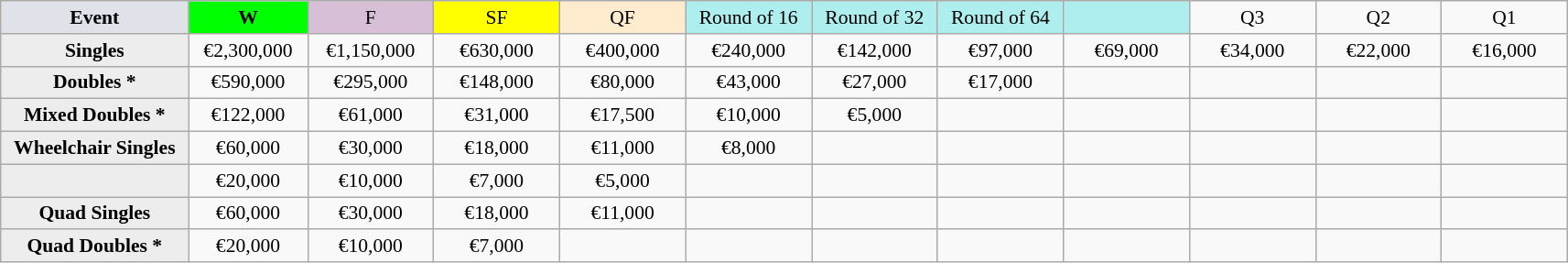<table class="wikitable" style="font-size:90%;text-align:center">
<tr>
<td style="width:130px; background:#dfe2e9;"><strong>Event</strong></td>
<td style="width:80px; background:lime;"><strong>W</strong></td>
<td style="width:85px; background:thistle;">F</td>
<td style="width:85px; background:#ff0;">SF</td>
<td style="width:85px; background:#ffebcd;">QF</td>
<td style="width:85px; background:#afeeee;">Round of 16</td>
<td style="width:85px; background:#afeeee;">Round of 32</td>
<td style="width:85px; background:#afeeee;">Round of 64</td>
<td style="width:85px; background:#afeeee;"></td>
<td style="width:85px;">Q3</td>
<td style="width:85px;">Q2</td>
<td style="width:85px;">Q1</td>
</tr>
<tr>
<td style="background:#ededed;"><strong>Singles</strong></td>
<td>€2,300,000</td>
<td>€1,150,000</td>
<td>€630,000</td>
<td>€400,000</td>
<td>€240,000</td>
<td>€142,000</td>
<td>€97,000</td>
<td>€69,000</td>
<td>€34,000</td>
<td>€22,000</td>
<td>€16,000</td>
</tr>
<tr>
<td style="background:#ededed;"><strong>Doubles *</strong></td>
<td>€590,000</td>
<td>€295,000</td>
<td>€148,000</td>
<td>€80,000</td>
<td>€43,000</td>
<td>€27,000</td>
<td>€17,000</td>
<td></td>
<td></td>
<td></td>
<td></td>
</tr>
<tr>
<td style="background:#ededed;"><strong>Mixed Doubles *</strong></td>
<td>€122,000</td>
<td>€61,000</td>
<td>€31,000</td>
<td>€17,500</td>
<td>€10,000</td>
<td>€5,000</td>
<td></td>
<td></td>
<td></td>
<td></td>
<td></td>
</tr>
<tr>
<td style="background:#ededed;"><strong>Wheelchair Singles</strong></td>
<td>€60,000</td>
<td>€30,000</td>
<td>€18,000</td>
<td>€11,000</td>
<td>€8,000</td>
<td></td>
<td></td>
<td></td>
<td></td>
<td></td>
<td></td>
</tr>
<tr>
<td style="background:#ededed;"></td>
<td>€20,000</td>
<td>€10,000</td>
<td>€7,000</td>
<td>€5,000</td>
<td></td>
<td></td>
<td></td>
<td></td>
<td></td>
<td></td>
<td></td>
</tr>
<tr>
<td style="background:#ededed;"><strong>Quad Singles</strong></td>
<td>€60,000</td>
<td>€30,000</td>
<td>€18,000</td>
<td>€11,000</td>
<td></td>
<td></td>
<td></td>
<td></td>
<td></td>
<td></td>
<td></td>
</tr>
<tr>
<td style="background:#ededed;"><strong>Quad Doubles *</strong></td>
<td>€20,000</td>
<td>€10,000</td>
<td>€7,000</td>
<td></td>
<td></td>
<td></td>
<td></td>
<td></td>
<td></td>
<td></td>
<td></td>
</tr>
</table>
